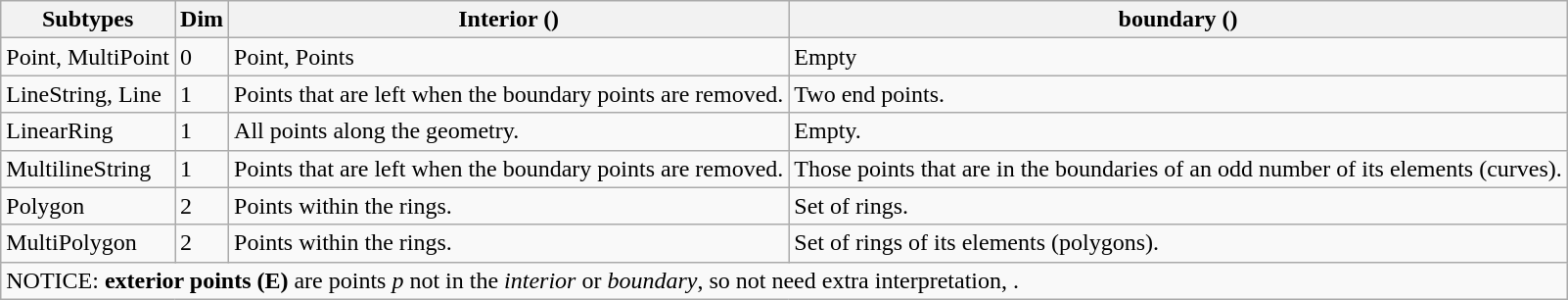<table class="wikitable" align="center">
<tr>
<th>Subtypes</th>
<th>Dim</th>
<th>Interior ()</th>
<th>boundary ()</th>
</tr>
<tr>
<td>Point, MultiPoint</td>
<td>0</td>
<td>Point, Points</td>
<td>Empty</td>
</tr>
<tr>
<td>LineString, Line</td>
<td>1</td>
<td>Points that are left when the boundary points are removed.</td>
<td>Two end points.</td>
</tr>
<tr>
<td>LinearRing</td>
<td>1</td>
<td>All points along the geometry.</td>
<td>Empty.</td>
</tr>
<tr>
<td>MultilineString</td>
<td>1</td>
<td>Points that are left when the boundary points are removed.</td>
<td>Those points that are in the boundaries of an odd number of its elements (curves).</td>
</tr>
<tr>
<td>Polygon</td>
<td>2</td>
<td>Points within the rings.</td>
<td>Set of rings.</td>
</tr>
<tr>
<td>MultiPolygon</td>
<td>2</td>
<td>Points within the rings.</td>
<td>Set of rings of its elements (polygons).</td>
</tr>
<tr>
<td colspan="4">NOTICE: <strong>exterior points (E)</strong> are points <em>p</em> not in the <em>interior</em> or <em>boundary</em>, so not need extra interpretation,  .</td>
</tr>
</table>
